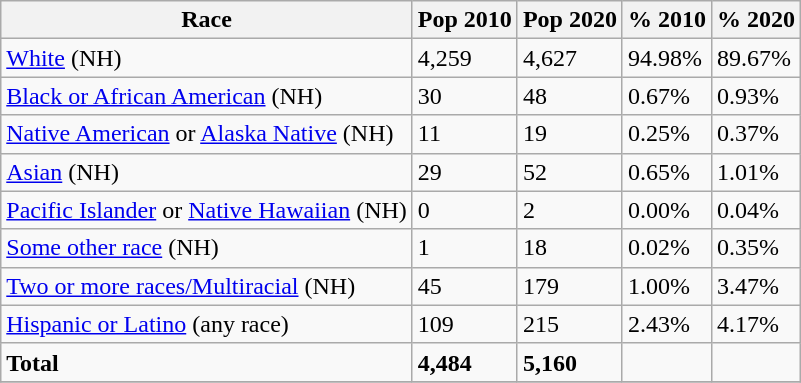<table class="wikitable">
<tr>
<th>Race</th>
<th>Pop 2010</th>
<th>Pop 2020</th>
<th>% 2010</th>
<th>% 2020</th>
</tr>
<tr>
<td><a href='#'>White</a> (NH)</td>
<td>4,259</td>
<td>4,627</td>
<td>94.98%</td>
<td>89.67%</td>
</tr>
<tr>
<td><a href='#'>Black or African American</a> (NH)</td>
<td>30</td>
<td>48</td>
<td>0.67%</td>
<td>0.93%</td>
</tr>
<tr>
<td><a href='#'>Native American</a> or <a href='#'>Alaska Native</a> (NH)</td>
<td>11</td>
<td>19</td>
<td>0.25%</td>
<td>0.37%</td>
</tr>
<tr>
<td><a href='#'>Asian</a> (NH)</td>
<td>29</td>
<td>52</td>
<td>0.65%</td>
<td>1.01%</td>
</tr>
<tr>
<td><a href='#'>Pacific Islander</a> or <a href='#'>Native Hawaiian</a> (NH)</td>
<td>0</td>
<td>2</td>
<td>0.00%</td>
<td>0.04%</td>
</tr>
<tr>
<td><a href='#'>Some other race</a> (NH)</td>
<td>1</td>
<td>18</td>
<td>0.02%</td>
<td>0.35%</td>
</tr>
<tr>
<td><a href='#'>Two or more races/Multiracial</a> (NH)</td>
<td>45</td>
<td>179</td>
<td>1.00%</td>
<td>3.47%</td>
</tr>
<tr>
<td><a href='#'>Hispanic or Latino</a> (any race)</td>
<td>109</td>
<td>215</td>
<td>2.43%</td>
<td>4.17%</td>
</tr>
<tr>
<td><strong>Total</strong></td>
<td><strong>4,484</strong></td>
<td><strong>5,160</strong></td>
<td></td>
<td></td>
</tr>
<tr>
</tr>
</table>
